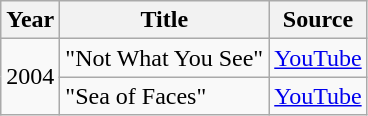<table class="wikitable">
<tr>
<th>Year</th>
<th>Title</th>
<th>Source</th>
</tr>
<tr>
<td align="center" rowspan="2">2004</td>
<td align="left">"Not What You See"</td>
<td align="center"><a href='#'>YouTube</a> </td>
</tr>
<tr>
<td align="left">"Sea of Faces"</td>
<td align="center"><a href='#'>YouTube</a> </td>
</tr>
</table>
